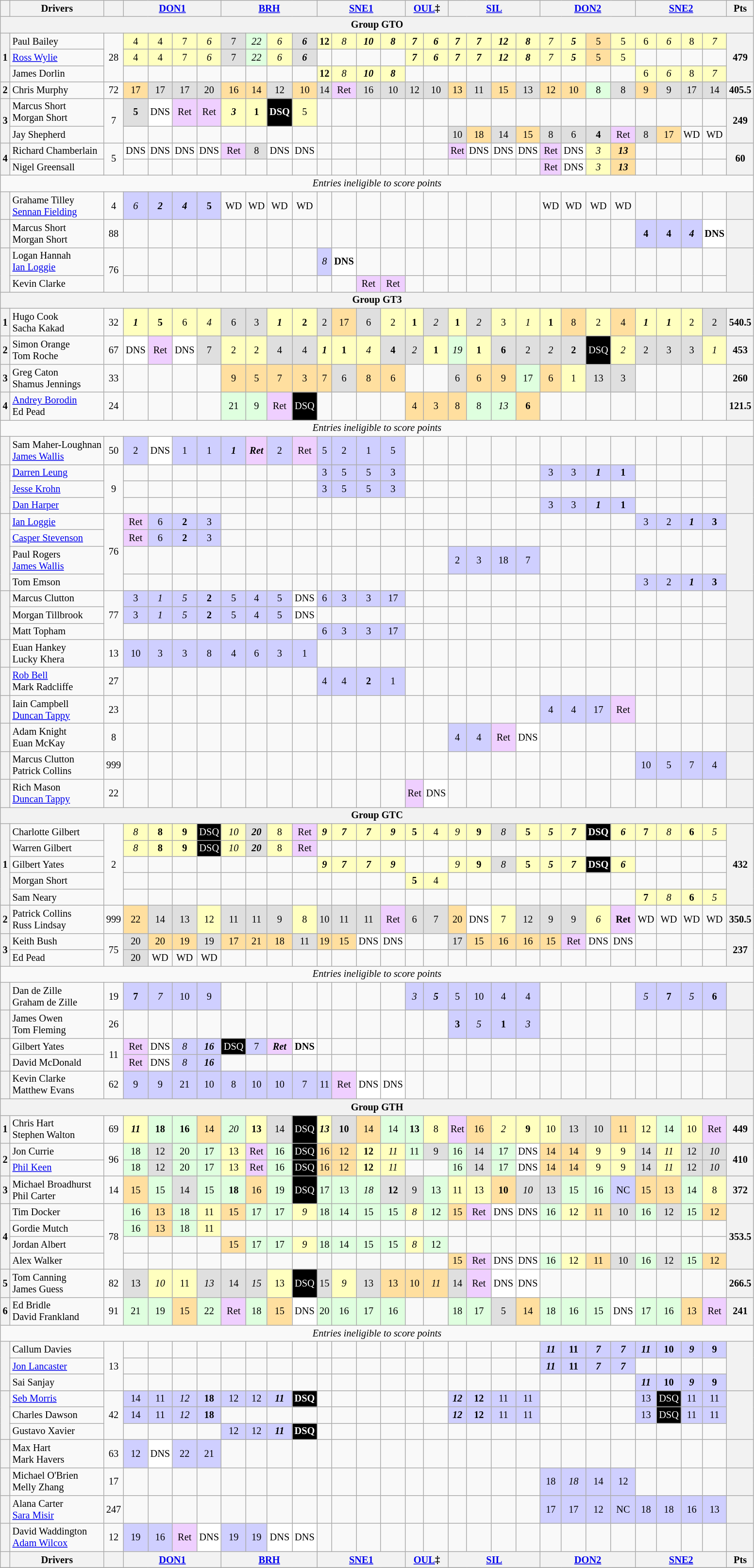<table class="wikitable" style="font-size: 85%; text-align:center;">
<tr valign="top">
<th valign=middle></th>
<th valign=middle>Drivers</th>
<th valign=middle></th>
<th colspan=4><a href='#'>DON1</a></th>
<th colspan=4><a href='#'>BRH</a></th>
<th colspan=4><a href='#'>SNE1</a></th>
<th colspan=2><a href='#'>OUL</a>‡</th>
<th colspan=4><a href='#'>SIL</a></th>
<th colspan=4><a href='#'>DON2</a></th>
<th colspan=4><a href='#'>SNE2</a></th>
<th valign=middle>Pts</th>
</tr>
<tr>
<th colspan=30>Group GTO</th>
</tr>
<tr>
<th rowspan=3>1</th>
<td align=left> Paul Bailey</td>
<td rowspan=3>28</td>
<td style="background:#FFFFBF;">4</td>
<td style="background:#FFFFBF;">4</td>
<td style="background:#FFFFBF;">7</td>
<td style="background:#FFFFBF;"><em>6</em></td>
<td style="background:#DFDFDF;">7</td>
<td style="background:#DFFFDF;"><em>22</em></td>
<td style="background:#FFFFBF;"><em>6</em></td>
<td style="background:#DFDFDF;"><strong><em>6</em></strong></td>
<td style="background:#FFFFBF;"><strong>12</strong></td>
<td style="background:#FFFFBF;"><em>8</em></td>
<td style="background:#FFFFBF;"><strong><em>10</em></strong></td>
<td style="background:#FFFFBF;"><strong><em>8</em></strong></td>
<td style="background:#FFFFBF;"><strong><em>7</em></strong></td>
<td style="background:#FFFFBF;"><strong><em>6</em></strong></td>
<td style="background:#FFFFBF;"><strong><em>7</em></strong></td>
<td style="background:#FFFFBF;"><strong><em>7</em></strong></td>
<td style="background:#FFFFBF;"><strong><em>12</em></strong></td>
<td style="background:#FFFFBF;"><strong><em>8</em></strong></td>
<td style="background:#FFFFBF;"><em>7</em></td>
<td style="background:#FFFFBF;"><strong><em>5</em></strong></td>
<td style="background:#FFDF9F;">5</td>
<td style="background:#FFFFBF;">5</td>
<td style="background:#FFFFBF;">6</td>
<td style="background:#FFFFBF;"><em>6</em></td>
<td style="background:#FFFFBF;">8</td>
<td style="background:#FFFFBF;"><em>7</em></td>
<th rowspan=3>479</th>
</tr>
<tr>
<td align=left> <a href='#'>Ross Wylie</a></td>
<td style="background:#FFFFBF;">4</td>
<td style="background:#FFFFBF;">4</td>
<td style="background:#FFFFBF;">7</td>
<td style="background:#FFFFBF;"><em>6</em></td>
<td style="background:#DFDFDF;">7</td>
<td style="background:#DFFFDF;"><em>22</em></td>
<td style="background:#FFFFBF;"><em>6</em></td>
<td style="background:#DFDFDF;"><strong><em>6</em></strong></td>
<td></td>
<td></td>
<td></td>
<td></td>
<td style="background:#FFFFBF;"><strong><em>7</em></strong></td>
<td style="background:#FFFFBF;"><strong><em>6</em></strong></td>
<td style="background:#FFFFBF;"><strong><em>7</em></strong></td>
<td style="background:#FFFFBF;"><strong><em>7</em></strong></td>
<td style="background:#FFFFBF;"><strong><em>12</em></strong></td>
<td style="background:#FFFFBF;"><strong><em>8</em></strong></td>
<td style="background:#FFFFBF;"><em>7</em></td>
<td style="background:#FFFFBF;"><strong><em>5</em></strong></td>
<td style="background:#FFDF9F;">5</td>
<td style="background:#FFFFBF;">5</td>
<td></td>
<td></td>
<td></td>
<td></td>
</tr>
<tr>
<td align=left> James Dorlin</td>
<td></td>
<td></td>
<td></td>
<td></td>
<td></td>
<td></td>
<td></td>
<td></td>
<td style="background:#FFFFBF;"><strong>12</strong></td>
<td style="background:#FFFFBF;"><em>8</em></td>
<td style="background:#FFFFBF;"><strong><em>10</em></strong></td>
<td style="background:#FFFFBF;"><strong><em>8</em></strong></td>
<td></td>
<td></td>
<td></td>
<td></td>
<td></td>
<td></td>
<td></td>
<td></td>
<td></td>
<td></td>
<td style="background:#FFFFBF;">6</td>
<td style="background:#FFFFBF;"><em>6</em></td>
<td style="background:#FFFFBF;">8</td>
<td style="background:#FFFFBF;"><em>7</em></td>
</tr>
<tr>
<th>2</th>
<td align=left> Chris Murphy</td>
<td>72</td>
<td style="background:#FFDF9F;">17</td>
<td style="background:#DFDFDF;">17</td>
<td style="background:#DFDFDF;">17</td>
<td style="background:#DFDFDF;">20</td>
<td style="background:#FFDF9F;">16</td>
<td style="background:#FFDF9F;">14</td>
<td style="background:#DFDFDF;">12</td>
<td style="background:#FFDF9F;">10</td>
<td style="background:#DFDFDF;">14</td>
<td style="background:#EFCFFF;">Ret</td>
<td style="background:#DFDFDF;">16</td>
<td style="background:#DFDFDF;">10</td>
<td style="background:#DFDFDF;">12</td>
<td style="background:#DFDFDF;">10</td>
<td style="background:#FFDF9F;">13</td>
<td style="background:#DFDFDF;">11</td>
<td style="background:#FFDF9F;">15</td>
<td style="background:#DFDFDF;">13</td>
<td style="background:#FFDF9F;">12</td>
<td style="background:#FFDF9F;">10</td>
<td style="background:#DFFFDF;">8</td>
<td style="background:#DFDFDF;">8</td>
<td style="background:#FFDF9F;">9</td>
<td style="background:#DFDFDF;">9</td>
<td style="background:#DFDFDF;">17</td>
<td style="background:#DFDFDF;">14</td>
<th>405.5</th>
</tr>
<tr>
<th rowspan=2>3</th>
<td align=left> Marcus Short<br> Morgan Short</td>
<td rowspan=2>7</td>
<td style="background:#DFDFDF;"><strong>5</strong></td>
<td style="background:#FFFFFF;">DNS</td>
<td style="background:#EFCFFF;">Ret</td>
<td style="background:#EFCFFF;">Ret</td>
<td style="background:#FFFFBF;"><strong><em>3</em></strong></td>
<td style="background:#FFFFBF;"><strong>1</strong></td>
<td style="background:#000000; color:#FFFFFF;"><strong>DSQ</strong></td>
<td style="background:#FFFFBF;">5</td>
<td></td>
<td></td>
<td></td>
<td></td>
<td></td>
<td></td>
<td></td>
<td></td>
<td></td>
<td></td>
<td></td>
<td></td>
<td></td>
<td></td>
<td></td>
<td></td>
<td></td>
<td></td>
<th rowspan=2>249</th>
</tr>
<tr>
<td align=left> Jay Shepherd</td>
<td></td>
<td></td>
<td></td>
<td></td>
<td></td>
<td></td>
<td></td>
<td></td>
<td></td>
<td></td>
<td></td>
<td></td>
<td></td>
<td></td>
<td style="background:#DFDFDF;">10</td>
<td style="background:#FFDF9F;">18</td>
<td style="background:#DFDFDF;">14</td>
<td style="background:#FFDF9F;">15</td>
<td style="background:#DFDFDF;">8</td>
<td style="background:#DFDFDF;">6</td>
<td style="background:#DFDFDF;"><strong>4</strong></td>
<td style="background:#EFCFFF;">Ret</td>
<td style="background:#DFDFDF;">8</td>
<td style="background:#FFDF9F;">17</td>
<td>WD</td>
<td>WD</td>
</tr>
<tr>
<th rowspan=2>4</th>
<td align=left> Richard Chamberlain</td>
<td rowspan=2>5</td>
<td style="background:#FFFFFF;">DNS</td>
<td style="background:#FFFFFF;">DNS</td>
<td style="background:#FFFFFF;">DNS</td>
<td style="background:#FFFFFF;">DNS</td>
<td style="background:#EFCFFF;">Ret</td>
<td style="background:#DFDFDF;">8</td>
<td style="background:#FFFFFF;">DNS</td>
<td style="background:#FFFFFF;">DNS</td>
<td></td>
<td></td>
<td></td>
<td></td>
<td></td>
<td></td>
<td style="background:#EFCFFF;">Ret</td>
<td style="background:#FFFFFF;">DNS</td>
<td style="background:#FFFFFF;">DNS</td>
<td style="background:#FFFFFF;">DNS</td>
<td style="background:#EFCFFF;">Ret</td>
<td style="background:#FFFFFF;">DNS</td>
<td style="background:#FFFFBF;"><em>3</em></td>
<td style="background:#FFDF9F;"><strong><em>13</em></strong></td>
<td></td>
<td></td>
<td></td>
<td></td>
<th rowspan=2>60</th>
</tr>
<tr>
<td align=left> Nigel Greensall</td>
<td></td>
<td></td>
<td></td>
<td></td>
<td></td>
<td></td>
<td></td>
<td></td>
<td></td>
<td></td>
<td></td>
<td></td>
<td></td>
<td></td>
<td></td>
<td></td>
<td></td>
<td></td>
<td style="background:#EFCFFF;">Ret</td>
<td style="background:#FFFFFF;">DNS</td>
<td style="background:#FFFFBF;"><em>3</em></td>
<td style="background:#FFDF9F;"><strong><em>13</em></strong></td>
<td></td>
<td></td>
<td></td>
<td></td>
</tr>
<tr>
<td colspan=30><em>Entries ineligible to score points</em></td>
</tr>
<tr>
<th></th>
<td align=left> Grahame Tilley<br> <a href='#'>Sennan Fielding</a></td>
<td>4</td>
<td style="background:#CFCFFF;"><em>6</em></td>
<td style="background:#CFCFFF;"><strong><em>2</em></strong></td>
<td style="background:#CFCFFF;"><strong><em>4</em></strong></td>
<td style="background:#CFCFFF;"><strong>5</strong></td>
<td>WD</td>
<td>WD</td>
<td>WD</td>
<td>WD</td>
<td></td>
<td></td>
<td></td>
<td></td>
<td></td>
<td></td>
<td></td>
<td></td>
<td></td>
<td></td>
<td>WD</td>
<td>WD</td>
<td>WD</td>
<td>WD</td>
<td></td>
<td></td>
<td></td>
<td></td>
<th></th>
</tr>
<tr>
<th></th>
<td align=left> Marcus Short<br> Morgan Short</td>
<td>88</td>
<td></td>
<td></td>
<td></td>
<td></td>
<td></td>
<td></td>
<td></td>
<td></td>
<td></td>
<td></td>
<td></td>
<td></td>
<td></td>
<td></td>
<td></td>
<td></td>
<td></td>
<td></td>
<td></td>
<td></td>
<td></td>
<td></td>
<td style="background:#CFCFFF;"><strong>4</strong></td>
<td style="background:#CFCFFF;"><strong>4</strong></td>
<td style="background:#CFCFFF;"><strong><em>4</em></strong></td>
<td style="background:#FFFFFF;"><strong>DNS</strong></td>
<th></th>
</tr>
<tr>
<th rowspan=2></th>
<td align=left> Logan Hannah<br> <a href='#'>Ian Loggie</a></td>
<td rowspan=2>76</td>
<td></td>
<td></td>
<td></td>
<td></td>
<td></td>
<td></td>
<td></td>
<td></td>
<td style="background:#CFCFFF;"><em>8</em></td>
<td style="background:#FFFFFF;"><strong>DNS</strong></td>
<td></td>
<td></td>
<td></td>
<td></td>
<td></td>
<td></td>
<td></td>
<td></td>
<td></td>
<td></td>
<td></td>
<td></td>
<td></td>
<td></td>
<td></td>
<td></td>
<th rowspan=2></th>
</tr>
<tr>
<td align=left> Kevin Clarke</td>
<td></td>
<td></td>
<td></td>
<td></td>
<td></td>
<td></td>
<td></td>
<td></td>
<td></td>
<td></td>
<td style="background:#EFCFFF;">Ret</td>
<td style="background:#EFCFFF;">Ret</td>
<td></td>
<td></td>
<td></td>
<td></td>
<td></td>
<td></td>
<td></td>
<td></td>
<td></td>
<td></td>
<td></td>
<td></td>
<td></td>
<td></td>
</tr>
<tr>
<th colspan=30>Group GT3</th>
</tr>
<tr>
<th>1</th>
<td align=left> Hugo Cook<br> Sacha Kakad</td>
<td>32</td>
<td style="background:#FFFFBF;"><strong><em>1</em></strong></td>
<td style="background:#FFFFBF;"><strong>5</strong></td>
<td style="background:#FFFFBF;">6</td>
<td style="background:#FFFFBF;"><em>4</em></td>
<td style="background:#DFDFDF;">6</td>
<td style="background:#DFDFDF;">3</td>
<td style="background:#FFFFBF;"><strong><em>1</em></strong></td>
<td style="background:#FFFFBF;"><strong>2</strong></td>
<td style="background:#DFDFDF;">2</td>
<td style="background:#FFDF9F;">17</td>
<td style="background:#DFDFDF;">6</td>
<td style="background:#FFFFBF;">2</td>
<td style="background:#FFFFBF;"><strong>1</strong></td>
<td style="background:#DFDFDF;"><em>2</em></td>
<td style="background:#FFFFBF;"><strong>1</strong></td>
<td style="background:#DFDFDF;"><em>2</em></td>
<td style="background:#FFFFBF;">3</td>
<td style="background:#FFFFBF;"><em>1</em></td>
<td style="background:#FFFFBF;"><strong>1</strong></td>
<td style="background:#FFDF9F;">8</td>
<td style="background:#FFFFBF;">2</td>
<td style="background:#FFDF9F;">4</td>
<td style="background:#FFFFBF;"><strong><em>1</em></strong></td>
<td style="background:#FFFFBF;"><strong><em>1</em></strong></td>
<td style="background:#FFFFBF;">2</td>
<td style="background:#DFDFDF;">2</td>
<th>540.5</th>
</tr>
<tr>
<th>2</th>
<td align=left> Simon Orange<br> Tom Roche</td>
<td>67</td>
<td style="background:#FFFFFF;">DNS</td>
<td style="background:#EFCFFF;">Ret</td>
<td style="background:#FFFFFF;">DNS</td>
<td style="background:#DFDFDF;">7</td>
<td style="background:#FFFFBF;">2</td>
<td style="background:#FFFFBF;">2</td>
<td style="background:#DFDFDF;">4</td>
<td style="background:#DFDFDF;">4</td>
<td style="background:#FFFFBF;"><strong><em>1</em></strong></td>
<td style="background:#FFFFBF;"><strong>1</strong></td>
<td style="background:#FFFFBF;"><em>4</em></td>
<td style="background:#DFDFDF;"><strong>4</strong></td>
<td style="background:#DFDFDF;"><em>2</em></td>
<td style="background:#FFFFBF;"><strong>1</strong></td>
<td style="background:#DFFFDF;"><em>19</em></td>
<td style="background:#FFFFBF;"><strong>1</strong></td>
<td style="background:#DFDFDF;"><strong>6</strong></td>
<td style="background:#DFDFDF;">2</td>
<td style="background:#DFDFDF;"><em>2</em></td>
<td style="background:#DFDFDF;"><strong>2</strong></td>
<td style="background:#000000; color:#FFFFFF;">DSQ</td>
<td style="background:#FFFFBF;"><em>2</em></td>
<td style="background:#DFDFDF;">2</td>
<td style="background:#DFDFDF;">3</td>
<td style="background:#DFDFDF;">3</td>
<td style="background:#FFFFBF;"><em>1</em></td>
<th>453</th>
</tr>
<tr>
<th>3</th>
<td align=left> Greg Caton<br> Shamus Jennings</td>
<td>33</td>
<td></td>
<td></td>
<td></td>
<td></td>
<td style="background:#FFDF9F;">9</td>
<td style="background:#FFDF9F;">5</td>
<td style="background:#FFDF9F;">7</td>
<td style="background:#FFDF9F;">3</td>
<td style="background:#FFDF9F;">7</td>
<td style="background:#DFDFDF;">6</td>
<td style="background:#FFDF9F;">8</td>
<td style="background:#FFDF9F;">6</td>
<td></td>
<td></td>
<td style="background:#DFDFDF;">6</td>
<td style="background:#FFDF9F;">6</td>
<td style="background:#FFDF9F;">9</td>
<td style="background:#DFFFDF;">17</td>
<td style="background:#FFDF9F;">6</td>
<td style="background:#FFFFBF;">1</td>
<td style="background:#DFDFDF;">13</td>
<td style="background:#DFDFDF;">3</td>
<td></td>
<td></td>
<td></td>
<td></td>
<th>260</th>
</tr>
<tr>
<th>4</th>
<td align=left> <a href='#'>Andrey Borodin</a><br> Ed Pead</td>
<td>24</td>
<td></td>
<td></td>
<td></td>
<td></td>
<td style="background:#DFFFDF;">21</td>
<td style="background:#DFFFDF;">9</td>
<td style="background:#EFCFFF;">Ret</td>
<td style="background:#000000; color:#FFFFFF;">DSQ</td>
<td></td>
<td></td>
<td></td>
<td></td>
<td style="background:#FFDF9F;">4</td>
<td style="background:#FFDF9F;">3</td>
<td style="background:#FFDF9F;">8</td>
<td style="background:#DFFFDF;">8</td>
<td style="background:#DFFFDF;"><em>13</em></td>
<td style="background:#FFDF9F;"><strong>6</strong></td>
<td></td>
<td></td>
<td></td>
<td></td>
<td></td>
<td></td>
<td></td>
<td></td>
<th>121.5</th>
</tr>
<tr>
<td colspan=30><em>Entries ineligible to score points</em></td>
</tr>
<tr>
<th></th>
<td align=left> Sam Maher-Loughnan<br> <a href='#'>James Wallis</a></td>
<td>50</td>
<td style="background:#CFCFFF;">2</td>
<td style="background:#FFFFFF;">DNS</td>
<td style="background:#CFCFFF;">1</td>
<td style="background:#CFCFFF;">1</td>
<td style="background:#CFCFFF;"><strong><em>1</em></strong></td>
<td style="background:#EFCFFF;"><strong><em>Ret</em></strong></td>
<td style="background:#CFCFFF;">2</td>
<td style="background:#EFCFFF;">Ret</td>
<td style="background:#CFCFFF;">5</td>
<td style="background:#CFCFFF;">2</td>
<td style="background:#CFCFFF;">1</td>
<td style="background:#CFCFFF;">5</td>
<td></td>
<td></td>
<td></td>
<td></td>
<td></td>
<td></td>
<td></td>
<td></td>
<td></td>
<td></td>
<td></td>
<td></td>
<td></td>
<td></td>
<th></th>
</tr>
<tr>
<th rowspan=3></th>
<td align=left> <a href='#'>Darren Leung</a></td>
<td rowspan=3>9</td>
<td></td>
<td></td>
<td></td>
<td></td>
<td></td>
<td></td>
<td></td>
<td></td>
<td style="background:#CFCFFF;">3</td>
<td style="background:#CFCFFF;">5</td>
<td style="background:#CFCFFF;">5</td>
<td style="background:#CFCFFF;">3</td>
<td></td>
<td></td>
<td></td>
<td></td>
<td></td>
<td></td>
<td style="background:#CFCFFF;">3</td>
<td style="background:#CFCFFF;">3</td>
<td style="background:#CFCFFF;"><strong><em>1</em></strong></td>
<td style="background:#CFCFFF;"><strong>1</strong></td>
<td></td>
<td></td>
<td></td>
<td></td>
<th rowspan=3></th>
</tr>
<tr>
<td align=left> <a href='#'>Jesse Krohn</a></td>
<td></td>
<td></td>
<td></td>
<td></td>
<td></td>
<td></td>
<td></td>
<td></td>
<td style="background:#CFCFFF;">3</td>
<td style="background:#CFCFFF;">5</td>
<td style="background:#CFCFFF;">5</td>
<td style="background:#CFCFFF;">3</td>
<td></td>
<td></td>
<td></td>
<td></td>
<td></td>
<td></td>
<td></td>
<td></td>
<td></td>
<td></td>
<td></td>
<td></td>
<td></td>
<td></td>
</tr>
<tr>
<td align=left> <a href='#'>Dan Harper</a></td>
<td></td>
<td></td>
<td></td>
<td></td>
<td></td>
<td></td>
<td></td>
<td></td>
<td></td>
<td></td>
<td></td>
<td></td>
<td></td>
<td></td>
<td></td>
<td></td>
<td></td>
<td></td>
<td style="background:#CFCFFF;">3</td>
<td style="background:#CFCFFF;">3</td>
<td style="background:#CFCFFF;"><strong><em>1</em></strong></td>
<td style="background:#CFCFFF;"><strong>1</strong></td>
<td></td>
<td></td>
<td></td>
<td></td>
</tr>
<tr>
<th rowspan=4></th>
<td align=left> <a href='#'>Ian Loggie</a></td>
<td rowspan=4>76</td>
<td style="background:#EFCFFF;">Ret</td>
<td style="background:#CFCFFF;">6</td>
<td style="background:#CFCFFF;"><strong>2</strong></td>
<td style="background:#CFCFFF;">3</td>
<td></td>
<td></td>
<td></td>
<td></td>
<td></td>
<td></td>
<td></td>
<td></td>
<td></td>
<td></td>
<td></td>
<td></td>
<td></td>
<td></td>
<td></td>
<td></td>
<td></td>
<td></td>
<td style="background:#CFCFFF;">3</td>
<td style="background:#CFCFFF;">2</td>
<td style="background:#CFCFFF;"><strong><em>1</em></strong></td>
<td style="background:#CFCFFF;"><strong>3</strong></td>
<th rowspan=4></th>
</tr>
<tr>
<td align=left> <a href='#'>Casper Stevenson</a></td>
<td style="background:#EFCFFF;">Ret</td>
<td style="background:#CFCFFF;">6</td>
<td style="background:#CFCFFF;"><strong>2</strong></td>
<td style="background:#CFCFFF;">3</td>
<td></td>
<td></td>
<td></td>
<td></td>
<td></td>
<td></td>
<td></td>
<td></td>
<td></td>
<td></td>
<td></td>
<td></td>
<td></td>
<td></td>
<td></td>
<td></td>
<td></td>
<td></td>
<td></td>
<td></td>
<td></td>
<td></td>
</tr>
<tr>
<td align=left> Paul Rogers<br> <a href='#'>James Wallis</a></td>
<td></td>
<td></td>
<td></td>
<td></td>
<td></td>
<td></td>
<td></td>
<td></td>
<td></td>
<td></td>
<td></td>
<td></td>
<td></td>
<td></td>
<td style="background:#CFCFFF;">2</td>
<td style="background:#CFCFFF;">3</td>
<td style="background:#CFCFFF;">18</td>
<td style="background:#CFCFFF;">7</td>
<td></td>
<td></td>
<td></td>
<td></td>
<td></td>
<td></td>
<td></td>
<td></td>
</tr>
<tr>
<td align=left> Tom Emson</td>
<td></td>
<td></td>
<td></td>
<td></td>
<td></td>
<td></td>
<td></td>
<td></td>
<td></td>
<td></td>
<td></td>
<td></td>
<td></td>
<td></td>
<td></td>
<td></td>
<td></td>
<td></td>
<td></td>
<td></td>
<td></td>
<td></td>
<td style="background:#CFCFFF;">3</td>
<td style="background:#CFCFFF;">2</td>
<td style="background:#CFCFFF;"><strong><em>1</em></strong></td>
<td style="background:#CFCFFF;"><strong>3</strong></td>
</tr>
<tr>
<th rowspan=3></th>
<td align=left> Marcus Clutton</td>
<td rowspan=3>77</td>
<td style="background:#CFCFFF;">3</td>
<td style="background:#CFCFFF;"><em>1</em></td>
<td style="background:#CFCFFF;"><em>5</em></td>
<td style="background:#CFCFFF;"><strong>2</strong></td>
<td style="background:#CFCFFF;">5</td>
<td style="background:#CFCFFF;">4</td>
<td style="background:#CFCFFF;">5</td>
<td style="background:#FFFFFF;">DNS</td>
<td style="background:#CFCFFF;">6</td>
<td style="background:#CFCFFF;">3</td>
<td style="background:#CFCFFF;">3</td>
<td style="background:#CFCFFF;">17</td>
<td></td>
<td></td>
<td></td>
<td></td>
<td></td>
<td></td>
<td></td>
<td></td>
<td></td>
<td></td>
<td></td>
<td></td>
<td></td>
<td></td>
<th rowspan=3></th>
</tr>
<tr>
<td align=left> Morgan Tillbrook</td>
<td style="background:#CFCFFF;">3</td>
<td style="background:#CFCFFF;"><em>1</em></td>
<td style="background:#CFCFFF;"><em>5</em></td>
<td style="background:#CFCFFF;"><strong>2</strong></td>
<td style="background:#CFCFFF;">5</td>
<td style="background:#CFCFFF;">4</td>
<td style="background:#CFCFFF;">5</td>
<td style="background:#FFFFFF;">DNS</td>
<td></td>
<td></td>
<td></td>
<td></td>
<td></td>
<td></td>
<td></td>
<td></td>
<td></td>
<td></td>
<td></td>
<td></td>
<td></td>
<td></td>
<td></td>
<td></td>
<td></td>
<td></td>
</tr>
<tr>
<td align=left> Matt Topham</td>
<td></td>
<td></td>
<td></td>
<td></td>
<td></td>
<td></td>
<td></td>
<td></td>
<td style="background:#CFCFFF;">6</td>
<td style="background:#CFCFFF;">3</td>
<td style="background:#CFCFFF;">3</td>
<td style="background:#CFCFFF;">17</td>
<td></td>
<td></td>
<td></td>
<td></td>
<td></td>
<td></td>
<td></td>
<td></td>
<td></td>
<td></td>
<td></td>
<td></td>
<td></td>
<td></td>
</tr>
<tr>
<th></th>
<td align=left> Euan Hankey<br> Lucky Khera</td>
<td>13</td>
<td style="background:#CFCFFF;">10</td>
<td style="background:#CFCFFF;">3</td>
<td style="background:#CFCFFF;">3</td>
<td style="background:#CFCFFF;">8</td>
<td style="background:#CFCFFF;">4</td>
<td style="background:#CFCFFF;">6</td>
<td style="background:#CFCFFF;">3</td>
<td style="background:#CFCFFF;">1</td>
<td></td>
<td></td>
<td></td>
<td></td>
<td></td>
<td></td>
<td></td>
<td></td>
<td></td>
<td></td>
<td></td>
<td></td>
<td></td>
<td></td>
<td></td>
<td></td>
<td></td>
<td></td>
<th></th>
</tr>
<tr>
<th></th>
<td align=left> <a href='#'>Rob Bell</a><br> Mark Radcliffe</td>
<td>27</td>
<td></td>
<td></td>
<td></td>
<td></td>
<td></td>
<td></td>
<td></td>
<td></td>
<td style="background:#CFCFFF;">4</td>
<td style="background:#CFCFFF;">4</td>
<td style="background:#CFCFFF;"><strong>2</strong></td>
<td style="background:#CFCFFF;">1</td>
<td></td>
<td></td>
<td></td>
<td></td>
<td></td>
<td></td>
<td></td>
<td></td>
<td></td>
<td></td>
<td></td>
<td></td>
<td></td>
<td></td>
<th></th>
</tr>
<tr>
<th></th>
<td align=left> Iain Campbell<br> <a href='#'>Duncan Tappy</a></td>
<td>23</td>
<td></td>
<td></td>
<td></td>
<td></td>
<td></td>
<td></td>
<td></td>
<td></td>
<td></td>
<td></td>
<td></td>
<td></td>
<td></td>
<td></td>
<td></td>
<td></td>
<td></td>
<td></td>
<td style="background:#CFCFFF;">4</td>
<td style="background:#CFCFFF;">4</td>
<td style="background:#CFCFFF;">17</td>
<td style="background:#EFCFFF;">Ret</td>
<td></td>
<td></td>
<td></td>
<td></td>
<th></th>
</tr>
<tr>
<th></th>
<td align=left> Adam Knight<br> Euan McKay</td>
<td>8</td>
<td></td>
<td></td>
<td></td>
<td></td>
<td></td>
<td></td>
<td></td>
<td></td>
<td></td>
<td></td>
<td></td>
<td></td>
<td></td>
<td></td>
<td style="background:#CFCFFF;">4</td>
<td style="background:#CFCFFF;">4</td>
<td style="background:#EFCFFF;">Ret</td>
<td style="background:#FFFFFF;">DNS</td>
<td></td>
<td></td>
<td></td>
<td></td>
<td></td>
<td></td>
<td></td>
<td></td>
<th></th>
</tr>
<tr>
<th></th>
<td align=left> Marcus Clutton<br> Patrick Collins</td>
<td>999</td>
<td></td>
<td></td>
<td></td>
<td></td>
<td></td>
<td></td>
<td></td>
<td></td>
<td></td>
<td></td>
<td></td>
<td></td>
<td></td>
<td></td>
<td></td>
<td></td>
<td></td>
<td></td>
<td></td>
<td></td>
<td></td>
<td></td>
<td style="background:#CFCFFF;">10</td>
<td style="background:#CFCFFF;">5</td>
<td style="background:#CFCFFF;">7</td>
<td style="background:#CFCFFF;">4</td>
<th></th>
</tr>
<tr>
<th></th>
<td align=left> Rich Mason<br> <a href='#'>Duncan Tappy</a></td>
<td>22</td>
<td></td>
<td></td>
<td></td>
<td></td>
<td></td>
<td></td>
<td></td>
<td></td>
<td></td>
<td></td>
<td></td>
<td></td>
<td style="background:#EFCFFF;">Ret</td>
<td style="background:#FFFFFF;">DNS</td>
<td></td>
<td></td>
<td></td>
<td></td>
<td></td>
<td></td>
<td></td>
<td></td>
<td></td>
<td></td>
<td></td>
<td></td>
<th></th>
</tr>
<tr>
<th colspan=30>Group GTC</th>
</tr>
<tr>
<th rowspan=5>1</th>
<td align=left> Charlotte Gilbert</td>
<td rowspan=5>2</td>
<td style="background:#FFFFBF;"><em>8</em></td>
<td style="background:#FFFFBF;"><strong>8</strong></td>
<td style="background:#FFFFBF;"><strong>9</strong></td>
<td style="background:#000000; color:#FFFFFF;">DSQ</td>
<td style="background:#FFFFBF;"><em>10</em></td>
<td style="background:#DFDFDF;"><strong><em>20</em></strong></td>
<td style="background:#FFFFBF;">8</td>
<td style="background:#EFCFFF;">Ret</td>
<td style="background:#FFFFBF;"><strong><em>9</em></strong></td>
<td style="background:#FFFFBF;"><strong><em>7</em></strong></td>
<td style="background:#FFFFBF;"><strong><em>7</em></strong></td>
<td style="background:#FFFFBF;"><strong><em>9</em></strong></td>
<td style="background:#FFFFBF;"><strong>5</strong></td>
<td style="background:#FFFFBF;">4</td>
<td style="background:#FFFFBF;"><em>9</em></td>
<td style="background:#FFFFBF;"><strong>9</strong></td>
<td style="background:#DFDFDF;"><em>8</em></td>
<td style="background:#FFFFBF;"><strong>5</strong></td>
<td style="background:#FFFFBF;"><strong><em>5</em></strong></td>
<td style="background:#FFFFBF;"><strong><em>7</em></strong></td>
<td style="background:#000000; color:#FFFFFF;"><strong>DSQ</strong></td>
<td style="background:#FFFFBF;"><strong><em>6</em></strong></td>
<td style="background:#FFFFBF;"><strong>7</strong></td>
<td style="background:#FFFFBF;"><em>8</em></td>
<td style="background:#FFFFBF;"><strong>6</strong></td>
<td style="background:#FFFFBF;"><em>5</em></td>
<th rowspan=5>432</th>
</tr>
<tr>
<td align=left> Warren Gilbert</td>
<td style="background:#FFFFBF;"><em>8</em></td>
<td style="background:#FFFFBF;"><strong>8</strong></td>
<td style="background:#FFFFBF;"><strong>9</strong></td>
<td style="background:#000000; color:#FFFFFF;">DSQ</td>
<td style="background:#FFFFBF;"><em>10</em></td>
<td style="background:#DFDFDF;"><strong><em>20</em></strong></td>
<td style="background:#FFFFBF;">8</td>
<td style="background:#EFCFFF;">Ret</td>
<td></td>
<td></td>
<td></td>
<td></td>
<td></td>
<td></td>
<td></td>
<td></td>
<td></td>
<td></td>
<td></td>
<td></td>
<td></td>
<td></td>
<td></td>
<td></td>
<td></td>
<td></td>
</tr>
<tr>
<td align=left> Gilbert Yates</td>
<td></td>
<td></td>
<td></td>
<td></td>
<td></td>
<td></td>
<td></td>
<td></td>
<td style="background:#FFFFBF;"><strong><em>9</em></strong></td>
<td style="background:#FFFFBF;"><strong><em>7</em></strong></td>
<td style="background:#FFFFBF;"><strong><em>7</em></strong></td>
<td style="background:#FFFFBF;"><strong><em>9</em></strong></td>
<td></td>
<td></td>
<td style="background:#FFFFBF;"><em>9</em></td>
<td style="background:#FFFFBF;"><strong>9</strong></td>
<td style="background:#DFDFDF;"><em>8</em></td>
<td style="background:#FFFFBF;"><strong>5</strong></td>
<td style="background:#FFFFBF;"><strong><em>5</em></strong></td>
<td style="background:#FFFFBF;"><strong><em>7</em></strong></td>
<td style="background:#000000; color:#FFFFFF;"><strong>DSQ</strong></td>
<td style="background:#FFFFBF;"><strong><em>6</em></strong></td>
<td></td>
<td></td>
<td></td>
<td></td>
</tr>
<tr>
<td align=left> Morgan Short</td>
<td></td>
<td></td>
<td></td>
<td></td>
<td></td>
<td></td>
<td></td>
<td></td>
<td></td>
<td></td>
<td></td>
<td></td>
<td style="background:#FFFFBF;"><strong>5</strong></td>
<td style="background:#FFFFBF;">4</td>
<td></td>
<td></td>
<td></td>
<td></td>
<td></td>
<td></td>
<td></td>
<td></td>
<td></td>
<td></td>
<td></td>
<td></td>
</tr>
<tr>
<td align=left> Sam Neary</td>
<td></td>
<td></td>
<td></td>
<td></td>
<td></td>
<td></td>
<td></td>
<td></td>
<td></td>
<td></td>
<td></td>
<td></td>
<td></td>
<td></td>
<td></td>
<td></td>
<td></td>
<td></td>
<td></td>
<td></td>
<td></td>
<td></td>
<td style="background:#FFFFBF;"><strong>7</strong></td>
<td style="background:#FFFFBF;"><em>8</em></td>
<td style="background:#FFFFBF;"><strong>6</strong></td>
<td style="background:#FFFFBF;"><em>5</em></td>
</tr>
<tr>
<th>2</th>
<td align=left> Patrick Collins<br> Russ Lindsay</td>
<td>999</td>
<td style="background:#FFDF9F;">22</td>
<td style="background:#DFDFDF;">14</td>
<td style="background:#DFDFDF;">13</td>
<td style="background:#FFFFBF;">12</td>
<td style="background:#DFDFDF;">11</td>
<td style="background:#DFDFDF;">11</td>
<td style="background:#DFDFDF;">9</td>
<td style="background:#FFFFBF;">8</td>
<td style="background:#DFDFDF;">10</td>
<td style="background:#DFDFDF;">11</td>
<td style="background:#DFDFDF;">11</td>
<td style="background:#EFCFFF;">Ret</td>
<td style="background:#DFDFDF;">6</td>
<td style="background:#DFDFDF;">7</td>
<td style="background:#FFDF9F;">20</td>
<td style="background:#FFFFFF;">DNS</td>
<td style="background:#FFFFBF;">7</td>
<td style="background:#DFDFDF;">12</td>
<td style="background:#DFDFDF;">9</td>
<td style="background:#DFDFDF;">9</td>
<td style="background:#FFFFBF;"><em>6</em></td>
<td style="background:#EFCFFF;"><strong>Ret</strong></td>
<td>WD</td>
<td>WD</td>
<td>WD</td>
<td>WD</td>
<th>350.5</th>
</tr>
<tr>
<th rowspan=2>3</th>
<td align=left> Keith Bush</td>
<td rowspan=2>75</td>
<td style="background:#DFDFDF;">20</td>
<td style="background:#FFDF9F;">20</td>
<td style="background:#FFDF9F;">19</td>
<td style="background:#DFDFDF;">19</td>
<td style="background:#FFDF9F;">17</td>
<td style="background:#FFDF9F;">21</td>
<td style="background:#FFDF9F;">18</td>
<td style="background:#DFDFDF;">11</td>
<td style="background:#FFDF9F;">19</td>
<td style="background:#FFDF9F;">15</td>
<td style="background:#FFFFFF;">DNS</td>
<td style="background:#FFFFFF;">DNS</td>
<td></td>
<td></td>
<td style="background:#DFDFDF;">17</td>
<td style="background:#FFDF9F;">15</td>
<td style="background:#FFDF9F;">16</td>
<td style="background:#FFDF9F;">16</td>
<td style="background:#FFDF9F;">15</td>
<td style="background:#EFCFFF;">Ret</td>
<td style="background:#FFFFFF;">DNS</td>
<td style="background:#FFFFFF;">DNS</td>
<td></td>
<td></td>
<td></td>
<td></td>
<th rowspan=2>237</th>
</tr>
<tr>
<td align=left> Ed Pead</td>
<td style="background:#DFDFDF;">20</td>
<td>WD</td>
<td>WD</td>
<td>WD</td>
<td></td>
<td></td>
<td></td>
<td></td>
<td></td>
<td></td>
<td></td>
<td></td>
<td></td>
<td></td>
<td></td>
<td></td>
<td></td>
<td></td>
<td></td>
<td></td>
<td></td>
<td></td>
<td></td>
<td></td>
<td></td>
<td></td>
</tr>
<tr>
<td colspan=30><em>Entries ineligible to score points</em></td>
</tr>
<tr>
<th></th>
<td align=left> Dan de Zille<br> Graham de Zille</td>
<td>19</td>
<td style="background:#CFCFFF;"><strong>7</strong></td>
<td style="background:#CFCFFF;"><em>7</em></td>
<td style="background:#CFCFFF;">10</td>
<td style="background:#CFCFFF;">9</td>
<td></td>
<td></td>
<td></td>
<td></td>
<td></td>
<td></td>
<td></td>
<td></td>
<td style="background:#CFCFFF;"><em>3</em></td>
<td style="background:#CFCFFF;"><strong><em>5</em></strong></td>
<td style="background:#CFCFFF;">5</td>
<td style="background:#CFCFFF;">10</td>
<td style="background:#CFCFFF;">4</td>
<td style="background:#CFCFFF;">4</td>
<td></td>
<td></td>
<td></td>
<td></td>
<td style="background:#CFCFFF;"><em>5</em></td>
<td style="background:#CFCFFF;"><strong>7</strong></td>
<td style="background:#CFCFFF;"><em>5</em></td>
<td style="background:#CFCFFF;"><strong>6</strong></td>
<th></th>
</tr>
<tr>
<th></th>
<td align=left> James Owen<br> Tom Fleming</td>
<td>26</td>
<td></td>
<td></td>
<td></td>
<td></td>
<td></td>
<td></td>
<td></td>
<td></td>
<td></td>
<td></td>
<td></td>
<td></td>
<td></td>
<td></td>
<td style="background:#CFCFFF;"><strong>3</strong></td>
<td style="background:#CFCFFF;"><em>5</em></td>
<td style="background:#CFCFFF;"><strong>1</strong></td>
<td style="background:#CFCFFF;"><em>3</em></td>
<td></td>
<td></td>
<td></td>
<td></td>
<td></td>
<td></td>
<td></td>
<td></td>
<th></th>
</tr>
<tr>
<th rowspan=2></th>
<td align=left> Gilbert Yates</td>
<td rowspan=2>11</td>
<td style="background:#EFCFFF;">Ret</td>
<td style="background:#FFFFFF;">DNS</td>
<td style="background:#CFCFFF;"><em>8</em></td>
<td style="background:#CFCFFF;"><strong><em>16</em></strong></td>
<td style="background:#000000; color:#FFFFFF;">DSQ</td>
<td style="background:#CFCFFF;">7</td>
<td style="background:#EFCFFF;"><strong><em>Ret</em></strong></td>
<td style="background:#FFFFFF;"><strong>DNS</strong></td>
<td></td>
<td></td>
<td></td>
<td></td>
<td></td>
<td></td>
<td></td>
<td></td>
<td></td>
<td></td>
<td></td>
<td></td>
<td></td>
<td></td>
<td></td>
<td></td>
<td></td>
<td></td>
<th rowspan=2></th>
</tr>
<tr>
<td align=left> David McDonald</td>
<td style="background:#EFCFFF;">Ret</td>
<td style="background:#FFFFFF;">DNS</td>
<td style="background:#CFCFFF;"><em>8</em></td>
<td style="background:#CFCFFF;"><strong><em>16</em></strong></td>
<td></td>
<td></td>
<td></td>
<td></td>
<td></td>
<td></td>
<td></td>
<td></td>
<td></td>
<td></td>
<td></td>
<td></td>
<td></td>
<td></td>
<td></td>
<td></td>
<td></td>
<td></td>
<td></td>
<td></td>
<td></td>
<td></td>
</tr>
<tr>
<th></th>
<td align=left> Kevin Clarke<br> Matthew Evans</td>
<td>62</td>
<td style="background:#CFCFFF;">9</td>
<td style="background:#CFCFFF;">9</td>
<td style="background:#CFCFFF;">21</td>
<td style="background:#CFCFFF;">10</td>
<td style="background:#CFCFFF;">8</td>
<td style="background:#CFCFFF;">10</td>
<td style="background:#CFCFFF;">10</td>
<td style="background:#CFCFFF;">7</td>
<td style="background:#CFCFFF;">11</td>
<td style="background:#EFCFFF;">Ret</td>
<td style="background:#FFFFFF;">DNS</td>
<td style="background:#FFFFFF;">DNS</td>
<td></td>
<td></td>
<td></td>
<td></td>
<td></td>
<td></td>
<td></td>
<td></td>
<td></td>
<td></td>
<td></td>
<td></td>
<td></td>
<td></td>
<th></th>
</tr>
<tr>
<th colspan=30>Group GTH</th>
</tr>
<tr>
<th>1</th>
<td align=left> Chris Hart<br> Stephen Walton</td>
<td>69</td>
<td style="background:#FFFFBF;"><strong><em>11</em></strong></td>
<td style="background:#DFFFDF;"><strong>18</strong></td>
<td style="background:#DFFFDF;"><strong>16</strong></td>
<td style="background:#FFDF9F;">14</td>
<td style="background:#DFFFDF;"><em>20</em></td>
<td style="background:#FFFFBF;"><strong>13</strong></td>
<td style="background:#DFDFDF;">14</td>
<td style="background:#000000; color:#FFFFFF;">DSQ</td>
<td style="background:#FFFFBF;"><strong><em>13</em></strong></td>
<td style="background:#DFDFDF;"><strong>10</strong></td>
<td style="background:#FFDF9F;">14</td>
<td style="background:#DFFFDF;">14</td>
<td style="background:#DFFFDF;"><strong>13</strong></td>
<td style="background:#FFFFBF;">8</td>
<td style="background:#EFCFFF;">Ret</td>
<td style="background:#FFDF9F;">16</td>
<td style="background:#FFFFBF;"><em>2</em></td>
<td style="background:#FFFFBF;"><strong>9</strong></td>
<td style="background:#FFFFBF;">10</td>
<td style="background:#DFDFDF;">13</td>
<td style="background:#DFDFDF;">10</td>
<td style="background:#FFDF9F;">11</td>
<td style="background:#FFFFBF;">12</td>
<td style="background:#DFFFDF;">14</td>
<td style="background:#FFFFBF;">10</td>
<td style="background:#EFCFFF;">Ret</td>
<th>449</th>
</tr>
<tr>
<th rowspan=2>2</th>
<td align=left> Jon Currie</td>
<td rowspan=2>96</td>
<td style="background:#DFFFDF;">18</td>
<td style="background:#DFDFDF;">12</td>
<td style="background:#DFFFDF;">20</td>
<td style="background:#DFFFDF;">17</td>
<td style="background:#FFFFBF;">13</td>
<td style="background:#EFCFFF;">Ret</td>
<td style="background:#DFFFDF;">16</td>
<td style="background:#000000; color:#FFFFFF;">DSQ</td>
<td style="background:#FFDF9F;">16</td>
<td style="background:#FFDF9F;">12</td>
<td style="background:#FFFFBF;"><strong>12</strong></td>
<td style="background:#FFFFBF;"><em>11</em></td>
<td style="background:#DFFFDF;">11</td>
<td style="background:#DFDFDF;">9</td>
<td style="background:#DFFFDF;">16</td>
<td style="background:#DFDFDF;">14</td>
<td style="background:#DFFFDF;">17</td>
<td style="background:#FFFFFF;">DNS</td>
<td style="background:#FFDF9F;">14</td>
<td style="background:#FFDF9F;">14</td>
<td style="background:#FFFFBF;">9</td>
<td style="background:#FFFFBF;">9</td>
<td style="background:#DFDFDF;">14</td>
<td style="background:#FFFFBF;"><em>11</em></td>
<td style="background:#DFDFDF;">12</td>
<td style="background:#DFDFDF;"><em>10</em></td>
<th rowspan=2>410</th>
</tr>
<tr>
<td align=left> <a href='#'>Phil Keen</a></td>
<td style="background:#DFFFDF;">18</td>
<td style="background:#DFDFDF;">12</td>
<td style="background:#DFFFDF;">20</td>
<td style="background:#DFFFDF;">17</td>
<td style="background:#FFFFBF;">13</td>
<td style="background:#EFCFFF;">Ret</td>
<td style="background:#DFFFDF;">16</td>
<td style="background:#000000; color:#FFFFFF;">DSQ</td>
<td style="background:#FFDF9F;">16</td>
<td style="background:#FFDF9F;">12</td>
<td style="background:#FFFFBF;"><strong>12</strong></td>
<td style="background:#FFFFBF;"><em>11</em></td>
<td></td>
<td></td>
<td style="background:#DFFFDF;">16</td>
<td style="background:#DFDFDF;">14</td>
<td style="background:#DFFFDF;">17</td>
<td style="background:#FFFFFF;">DNS</td>
<td style="background:#FFDF9F;">14</td>
<td style="background:#FFDF9F;">14</td>
<td style="background:#FFFFBF;">9</td>
<td style="background:#FFFFBF;">9</td>
<td style="background:#DFDFDF;">14</td>
<td style="background:#FFFFBF;"><em>11</em></td>
<td style="background:#DFDFDF;">12</td>
<td style="background:#DFDFDF;"><em>10</em></td>
</tr>
<tr>
<th>3</th>
<td align=left> Michael Broadhurst<br> Phil Carter</td>
<td>14</td>
<td style="background:#FFDF9F;">15</td>
<td style="background:#DFFFDF;">15</td>
<td style="background:#DFDFDF;">14</td>
<td style="background:#DFFFDF;">15</td>
<td style="background:#DFFFDF;"><strong>18</strong></td>
<td style="background:#FFDF9F;">16</td>
<td style="background:#DFFFDF;">19</td>
<td style="background:#000000; color:#FFFFFF;">DSQ</td>
<td style="background:#DFFFDF;">17</td>
<td style="background:#DFFFDF;">13</td>
<td style="background:#DFFFDF;"><em>18</em></td>
<td style="background:#DFDFDF;"><strong>12</strong></td>
<td style="background:#DFDFDF;">9</td>
<td style="background:#DFFFDF;">13</td>
<td style="background:#FFFFBF;">11</td>
<td style="background:#FFFFBF;">13</td>
<td style="background:#FFDF9F;"><strong>10</strong></td>
<td style="background:#DFDFDF;"><em>10</em></td>
<td style="background:#DFDFDF;">13</td>
<td style="background:#DFFFDF;">15</td>
<td style="background:#DFFFDF;">16</td>
<td style="background:#CFCFFF;">NC</td>
<td style="background:#FFDF9F;">15</td>
<td style="background:#FFDF9F;">13</td>
<td style="background:#DFFFDF;">14</td>
<td style="background:#FFFFBF;">8</td>
<th>372</th>
</tr>
<tr>
<th rowspan=4>4</th>
<td align=left> Tim Docker</td>
<td rowspan=4>78</td>
<td style="background:#DFFFDF;">16</td>
<td style="background:#FFDF9F;">13</td>
<td style="background:#DFFFDF;">18</td>
<td style="background:#FFFFBF;">11</td>
<td style="background:#FFDF9F;">15</td>
<td style="background:#DFFFDF;">17</td>
<td style="background:#DFFFDF;">17</td>
<td style="background:#FFFFBF;"><em>9</em></td>
<td style="background:#DFFFDF;">18</td>
<td style="background:#DFFFDF;">14</td>
<td style="background:#DFFFDF;">15</td>
<td style="background:#DFFFDF;">15</td>
<td style="background:#FFFFBF;"><em>8</em></td>
<td style="background:#DFFFDF;">12</td>
<td style="background:#FFDF9F;">15</td>
<td style="background:#EFCFFF;">Ret</td>
<td style="background:#FFFFFF;">DNS</td>
<td style="background:#FFFFFF;">DNS</td>
<td style="background:#DFFFDF;">16</td>
<td style="background:#FFFFBF;">12</td>
<td style="background:#FFDF9F;">11</td>
<td style="background:#DFDFDF;">10</td>
<td style="background:#DFFFDF;">16</td>
<td style="background:#DFDFDF;">12</td>
<td style="background:#DFFFDF;">15</td>
<td style="background:#FFDF9F;">12</td>
<th rowspan=4>353.5</th>
</tr>
<tr>
<td align=left> Gordie Mutch</td>
<td style="background:#DFFFDF;">16</td>
<td style="background:#FFDF9F;">13</td>
<td style="background:#DFFFDF;">18</td>
<td style="background:#FFFFBF;">11</td>
<td></td>
<td></td>
<td></td>
<td></td>
<td></td>
<td></td>
<td></td>
<td></td>
<td></td>
<td></td>
<td></td>
<td></td>
<td></td>
<td></td>
<td></td>
<td></td>
<td></td>
<td></td>
<td></td>
<td></td>
<td></td>
<td></td>
</tr>
<tr>
<td align=left> Jordan Albert</td>
<td></td>
<td></td>
<td></td>
<td></td>
<td style="background:#FFDF9F;">15</td>
<td style="background:#DFFFDF;">17</td>
<td style="background:#DFFFDF;">17</td>
<td style="background:#FFFFBF;"><em>9</em></td>
<td style="background:#DFFFDF;">18</td>
<td style="background:#DFFFDF;">14</td>
<td style="background:#DFFFDF;">15</td>
<td style="background:#DFFFDF;">15</td>
<td style="background:#FFFFBF;"><em>8</em></td>
<td style="background:#DFFFDF;">12</td>
<td></td>
<td></td>
<td></td>
<td></td>
<td></td>
<td></td>
<td></td>
<td></td>
<td></td>
<td></td>
<td></td>
<td></td>
</tr>
<tr>
<td align=left> Alex Walker</td>
<td></td>
<td></td>
<td></td>
<td></td>
<td></td>
<td></td>
<td></td>
<td></td>
<td></td>
<td></td>
<td></td>
<td></td>
<td></td>
<td></td>
<td style="background:#FFDF9F;">15</td>
<td style="background:#EFCFFF;">Ret</td>
<td style="background:#FFFFFF;">DNS</td>
<td style="background:#FFFFFF;">DNS</td>
<td style="background:#DFFFDF;">16</td>
<td style="background:#FFFFBF;">12</td>
<td style="background:#FFDF9F;">11</td>
<td style="background:#DFDFDF;">10</td>
<td style="background:#DFFFDF;">16</td>
<td style="background:#DFDFDF;">12</td>
<td style="background:#DFFFDF;">15</td>
<td style="background:#FFDF9F;">12</td>
</tr>
<tr>
<th>5</th>
<td align=left> Tom Canning<br> James Guess</td>
<td>82</td>
<td style="background:#DFDFDF;">13</td>
<td style="background:#FFFFBF;"><em>10</em></td>
<td style="background:#FFFFBF;">11</td>
<td style="background:#DFDFDF;"><em>13</em></td>
<td style="background:#DFDFDF;">14</td>
<td style="background:#DFDFDF;"><em>15</em></td>
<td style="background:#FFFFBF;">13</td>
<td style="background:#000000; color:#FFFFFF;">DSQ</td>
<td style="background:#DFDFDF;">15</td>
<td style="background:#FFFFBF;"><em>9</em></td>
<td style="background:#DFDFDF;">13</td>
<td style="background:#FFDF9F;">13</td>
<td style="background:#FFDF9F;">10</td>
<td style="background:#FFDF9F;"><em>11</em></td>
<td style="background:#DFDFDF;">14</td>
<td style="background:#EFCFFF;">Ret</td>
<td style="background:#FFFFFF;">DNS</td>
<td style="background:#FFFFFF;">DNS</td>
<td></td>
<td></td>
<td></td>
<td></td>
<td></td>
<td></td>
<td></td>
<td></td>
<th>266.5</th>
</tr>
<tr>
<th>6</th>
<td align=left> Ed Bridle<br> David Frankland</td>
<td>91</td>
<td style="background:#DFFFDF;">21</td>
<td style="background:#DFFFDF;">19</td>
<td style="background:#FFDF9F;">15</td>
<td style="background:#DFFFDF;">22</td>
<td style="background:#EFCFFF;">Ret</td>
<td style="background:#DFFFDF;">18</td>
<td style="background:#FFDF9F;">15</td>
<td style="background:#FFFFFF;">DNS</td>
<td style="background:#DFFFDF;">20</td>
<td style="background:#DFFFDF;">16</td>
<td style="background:#DFFFDF;">17</td>
<td style="background:#DFFFDF;">16</td>
<td></td>
<td></td>
<td style="background:#DFFFDF;">18</td>
<td style="background:#DFFFDF;">17</td>
<td style="background:#DFDFDF;">5</td>
<td style="background:#FFDF9F;">14</td>
<td style="background:#DFFFDF;">18</td>
<td style="background:#DFFFDF;">16</td>
<td style="background:#DFFFDF;">15</td>
<td style="background:#FFFFFF;">DNS</td>
<td style="background:#DFFFDF;">17</td>
<td style="background:#DFFFDF;">16</td>
<td style="background:#FFDF9F;">13</td>
<td style="background:#EFCFFF;">Ret</td>
<th>241</th>
</tr>
<tr>
<td colspan=30><em>Entries ineligible to score points</em></td>
</tr>
<tr>
<th rowspan=3></th>
<td align=left> Callum Davies</td>
<td rowspan=3>13</td>
<td></td>
<td></td>
<td></td>
<td></td>
<td></td>
<td></td>
<td></td>
<td></td>
<td></td>
<td></td>
<td></td>
<td></td>
<td></td>
<td></td>
<td></td>
<td></td>
<td></td>
<td></td>
<td style="background:#CFCFFF;"><strong><em>11</em></strong></td>
<td style="background:#CFCFFF;"><strong>11</strong></td>
<td style="background:#CFCFFF;"><strong><em>7</em></strong></td>
<td style="background:#CFCFFF;"><strong><em>7</em></strong></td>
<td style="background:#CFCFFF;"><strong><em>11</em></strong></td>
<td style="background:#CFCFFF;"><strong>10</strong></td>
<td style="background:#CFCFFF;"><strong><em>9</em></strong></td>
<td style="background:#CFCFFF;"><strong>9</strong></td>
<th rowspan=3></th>
</tr>
<tr>
<td align=left> <a href='#'>Jon Lancaster</a></td>
<td></td>
<td></td>
<td></td>
<td></td>
<td></td>
<td></td>
<td></td>
<td></td>
<td></td>
<td></td>
<td></td>
<td></td>
<td></td>
<td></td>
<td></td>
<td></td>
<td></td>
<td></td>
<td style="background:#CFCFFF;"><strong><em>11</em></strong></td>
<td style="background:#CFCFFF;"><strong>11</strong></td>
<td style="background:#CFCFFF;"><strong><em>7</em></strong></td>
<td style="background:#CFCFFF;"><strong><em>7</em></strong></td>
<td></td>
<td></td>
<td></td>
<td></td>
</tr>
<tr>
<td align=left> Sai Sanjay</td>
<td></td>
<td></td>
<td></td>
<td></td>
<td></td>
<td></td>
<td></td>
<td></td>
<td></td>
<td></td>
<td></td>
<td></td>
<td></td>
<td></td>
<td></td>
<td></td>
<td></td>
<td></td>
<td></td>
<td></td>
<td></td>
<td></td>
<td style="background:#CFCFFF;"><strong><em>11</em></strong></td>
<td style="background:#CFCFFF;"><strong>10</strong></td>
<td style="background:#CFCFFF;"><strong><em>9</em></strong></td>
<td style="background:#CFCFFF;"><strong>9</strong></td>
</tr>
<tr>
<th rowspan=3></th>
<td align=left> <a href='#'>Seb Morris</a></td>
<td rowspan=3>42</td>
<td style="background:#CFCFFF;">14</td>
<td style="background:#CFCFFF;">11</td>
<td style="background:#CFCFFF;"><em>12</em></td>
<td style="background:#CFCFFF;"><strong>18</strong></td>
<td style="background:#CFCFFF;">12</td>
<td style="background:#CFCFFF;">12</td>
<td style="background:#CFCFFF;"><strong><em>11</em></strong></td>
<td style="background:#000000; color:#FFFFFF;"><strong>DSQ</strong></td>
<td></td>
<td></td>
<td></td>
<td></td>
<td></td>
<td></td>
<td style="background:#CFCFFF;"><strong><em>12</em></strong></td>
<td style="background:#CFCFFF;"><strong>12</strong></td>
<td style="background:#CFCFFF;">11</td>
<td style="background:#CFCFFF;">11</td>
<td></td>
<td></td>
<td></td>
<td></td>
<td style="background:#CFCFFF;">13</td>
<td style="background:#000000; color:#FFFFFF;">DSQ</td>
<td style="background:#CFCFFF;">11</td>
<td style="background:#CFCFFF;">11</td>
<th rowspan=3></th>
</tr>
<tr>
<td align=left> Charles Dawson</td>
<td style="background:#CFCFFF;">14</td>
<td style="background:#CFCFFF;">11</td>
<td style="background:#CFCFFF;"><em>12</em></td>
<td style="background:#CFCFFF;"><strong>18</strong></td>
<td></td>
<td></td>
<td></td>
<td></td>
<td></td>
<td></td>
<td></td>
<td></td>
<td></td>
<td></td>
<td style="background:#CFCFFF;"><strong><em>12</em></strong></td>
<td style="background:#CFCFFF;"><strong>12</strong></td>
<td style="background:#CFCFFF;">11</td>
<td style="background:#CFCFFF;">11</td>
<td></td>
<td></td>
<td></td>
<td></td>
<td style="background:#CFCFFF;">13</td>
<td style="background:#000000; color:#FFFFFF;">DSQ</td>
<td style="background:#CFCFFF;">11</td>
<td style="background:#CFCFFF;">11</td>
</tr>
<tr>
<td align=left> Gustavo Xavier</td>
<td></td>
<td></td>
<td></td>
<td></td>
<td style="background:#CFCFFF;">12</td>
<td style="background:#CFCFFF;">12</td>
<td style="background:#CFCFFF;"><strong><em>11</em></strong></td>
<td style="background:#000000; color:#FFFFFF;"><strong>DSQ</strong></td>
<td></td>
<td></td>
<td></td>
<td></td>
<td></td>
<td></td>
<td></td>
<td></td>
<td></td>
<td></td>
<td></td>
<td></td>
<td></td>
<td></td>
<td></td>
<td></td>
<td></td>
<td></td>
</tr>
<tr>
<th></th>
<td align=left> Max Hart<br> Mark Havers</td>
<td>63</td>
<td style="background:#CFCFFF;">12</td>
<td style="background:#FFFFFF;">DNS</td>
<td style="background:#CFCFFF;">22</td>
<td style="background:#CFCFFF;">21</td>
<td></td>
<td></td>
<td></td>
<td></td>
<td></td>
<td></td>
<td></td>
<td></td>
<td></td>
<td></td>
<td></td>
<td></td>
<td></td>
<td></td>
<td></td>
<td></td>
<td></td>
<td></td>
<td></td>
<td></td>
<td></td>
<td></td>
<th></th>
</tr>
<tr>
<th></th>
<td align=left> Michael O'Brien<br> Melly Zhang</td>
<td>17</td>
<td></td>
<td></td>
<td></td>
<td></td>
<td></td>
<td></td>
<td></td>
<td></td>
<td></td>
<td></td>
<td></td>
<td></td>
<td></td>
<td></td>
<td></td>
<td></td>
<td></td>
<td></td>
<td style="background:#CFCFFF;">18</td>
<td style="background:#CFCFFF;"><em>18</em></td>
<td style="background:#CFCFFF;">14</td>
<td style="background:#CFCFFF;">12</td>
<td></td>
<td></td>
<td></td>
<td></td>
<th></th>
</tr>
<tr>
<th></th>
<td align=left> Alana Carter<br> <a href='#'>Sara Misir</a></td>
<td>247</td>
<td></td>
<td></td>
<td></td>
<td></td>
<td></td>
<td></td>
<td></td>
<td></td>
<td></td>
<td></td>
<td></td>
<td></td>
<td></td>
<td></td>
<td></td>
<td></td>
<td></td>
<td></td>
<td style="background:#CFCFFF;">17</td>
<td style="background:#CFCFFF;">17</td>
<td style="background:#CFCFFF;">12</td>
<td style="background:#CFCFFF;">NC</td>
<td style="background:#CFCFFF;">18</td>
<td style="background:#CFCFFF;">18</td>
<td style="background:#CFCFFF;">16</td>
<td style="background:#CFCFFF;">13</td>
<th></th>
</tr>
<tr>
<th></th>
<td align=left> David Waddington<br> <a href='#'>Adam Wilcox</a></td>
<td>12</td>
<td style="background:#CFCFFF;">19</td>
<td style="background:#CFCFFF;">16</td>
<td style="background:#EFCFFF;">Ret</td>
<td style="background:#FFFFFF;">DNS</td>
<td style="background:#CFCFFF;">19</td>
<td style="background:#CFCFFF;">19</td>
<td style="background:#FFFFFF;">DNS</td>
<td style="background:#FFFFFF;">DNS</td>
<td></td>
<td></td>
<td></td>
<td></td>
<td></td>
<td></td>
<td></td>
<td></td>
<td></td>
<td></td>
<td></td>
<td></td>
<td></td>
<td></td>
<td></td>
<td></td>
<td></td>
<td></td>
<th></th>
</tr>
<tr>
<th valign=middle></th>
<th valign=middle>Drivers</th>
<th valign=middle></th>
<th colspan=4><a href='#'>DON1</a></th>
<th colspan=4><a href='#'>BRH</a></th>
<th colspan=4><a href='#'>SNE1</a></th>
<th colspan=2><a href='#'>OUL</a>‡</th>
<th colspan=4><a href='#'>SIL</a></th>
<th colspan=4><a href='#'>DON2</a></th>
<th colspan=4><a href='#'>SNE2</a></th>
<th valign=middle>Pts</th>
</tr>
<tr>
</tr>
</table>
